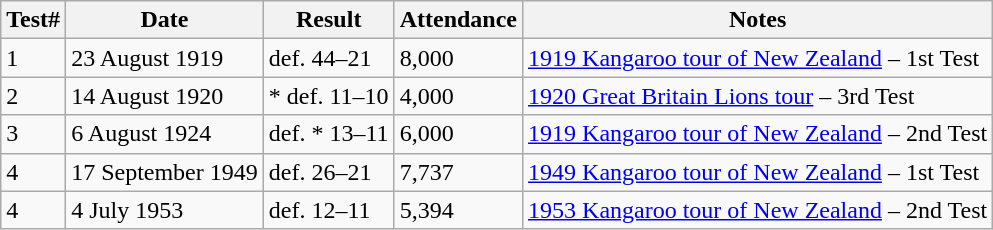<table class="wikitable">
<tr>
<th>Test#</th>
<th>Date</th>
<th>Result</th>
<th>Attendance</th>
<th>Notes</th>
</tr>
<tr>
<td>1</td>
<td>23 August 1919</td>
<td> def.  44–21</td>
<td>8,000</td>
<td><a href='#'>1919 Kangaroo tour of New Zealand</a> – 1st Test</td>
</tr>
<tr>
<td>2</td>
<td>14 August 1920</td>
<td>* def.  11–10</td>
<td>4,000</td>
<td><a href='#'>1920 Great Britain Lions tour</a> – 3rd Test</td>
</tr>
<tr>
<td>3</td>
<td>6 August 1924</td>
<td> def. * 13–11</td>
<td>6,000</td>
<td><a href='#'>1919 Kangaroo tour of New Zealand</a> – 2nd Test</td>
</tr>
<tr>
<td>4</td>
<td>17 September 1949</td>
<td> def.  26–21</td>
<td>7,737</td>
<td><a href='#'>1949 Kangaroo tour of New Zealand</a> – 1st Test</td>
</tr>
<tr>
<td>4</td>
<td>4 July 1953</td>
<td> def.  12–11</td>
<td>5,394</td>
<td><a href='#'>1953 Kangaroo tour of New Zealand</a> – 2nd Test</td>
</tr>
</table>
